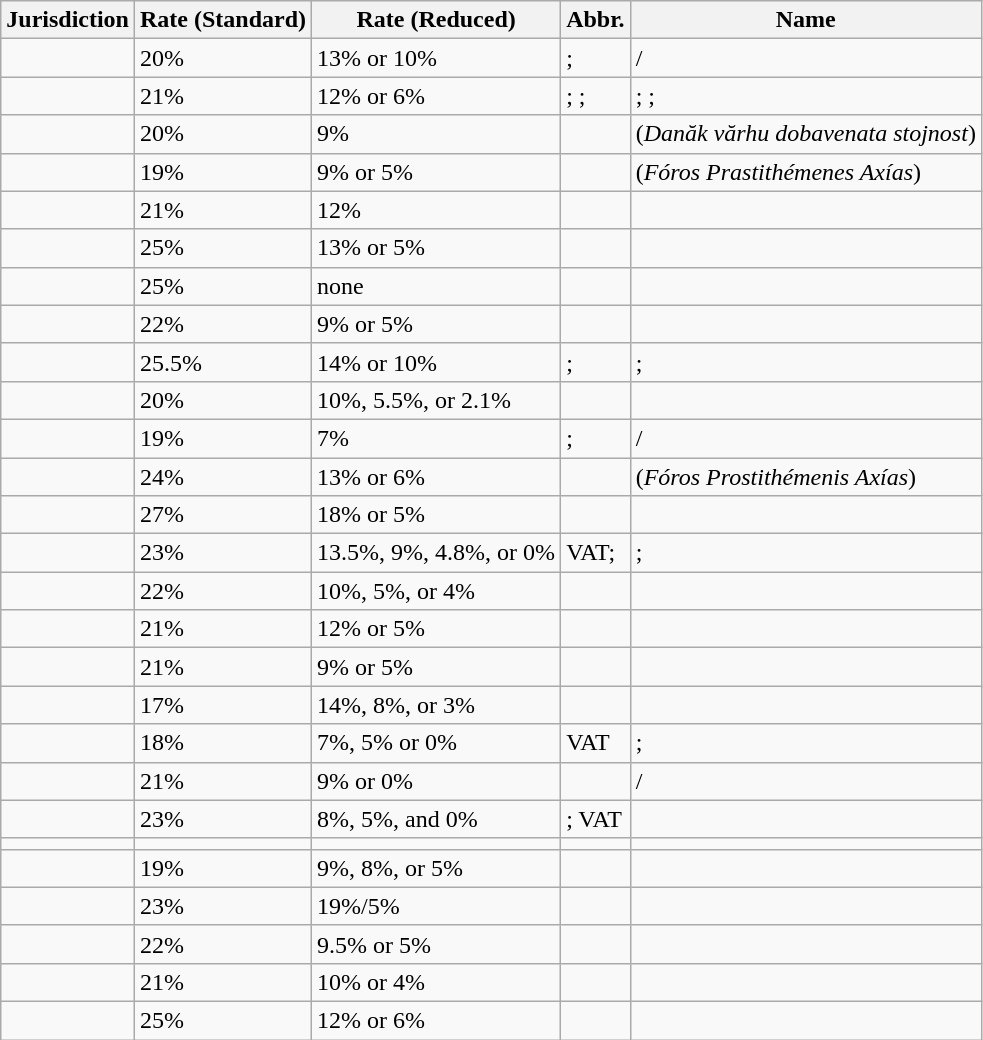<table class="wikitable sortable">
<tr>
<th>Jurisdiction</th>
<th>Rate (Standard)</th>
<th>Rate (Reduced)</th>
<th>Abbr.</th>
<th>Name</th>
</tr>
<tr>
<td></td>
<td>20%</td>
<td>13% or 10%</td>
<td>; </td>
<td> / </td>
</tr>
<tr>
<td></td>
<td>21%</td>
<td>12% or 6%</td>
<td>; ; </td>
<td>; ; </td>
</tr>
<tr>
<td></td>
<td>20%</td>
<td>9%</td>
<td></td>
<td> (<em>Danăk vărhu dobavenata stojnost</em>)</td>
</tr>
<tr>
<td></td>
<td>19%</td>
<td>9% or 5%</td>
<td></td>
<td> (<em>Fóros Prastithémenes Axías</em>)</td>
</tr>
<tr>
<td></td>
<td>21%</td>
<td>12%</td>
<td></td>
<td></td>
</tr>
<tr>
<td></td>
<td>25%</td>
<td>13% or 5%</td>
<td></td>
<td></td>
</tr>
<tr>
<td></td>
<td>25%</td>
<td>none</td>
<td></td>
<td></td>
</tr>
<tr>
<td></td>
<td>22%</td>
<td>9% or 5%</td>
<td></td>
<td></td>
</tr>
<tr>
<td></td>
<td>25.5%</td>
<td>14% or 10%</td>
<td>; </td>
<td>; </td>
</tr>
<tr>
<td></td>
<td>20%</td>
<td>10%, 5.5%, or 2.1%</td>
<td></td>
<td></td>
</tr>
<tr>
<td></td>
<td>19%</td>
<td>7%</td>
<td>; </td>
<td> / <em></em></td>
</tr>
<tr>
<td></td>
<td>24%</td>
<td>13% or 6%</td>
<td></td>
<td> (<em>Fóros Prostithémenis Axías</em>)</td>
</tr>
<tr>
<td></td>
<td>27%</td>
<td>18% or 5%</td>
<td></td>
<td></td>
</tr>
<tr>
<td></td>
<td>23%</td>
<td>13.5%, 9%, 4.8%, or 0%</td>
<td>VAT; </td>
<td>; </td>
</tr>
<tr>
<td></td>
<td>22%</td>
<td>10%, 5%, or 4%</td>
<td></td>
<td></td>
</tr>
<tr>
<td></td>
<td>21%</td>
<td>12% or 5%</td>
<td></td>
<td></td>
</tr>
<tr>
<td></td>
<td>21%</td>
<td>9% or 5%</td>
<td></td>
<td></td>
</tr>
<tr>
<td></td>
<td>17%</td>
<td>14%, 8%, or 3%</td>
<td></td>
<td></td>
</tr>
<tr>
<td></td>
<td>18%</td>
<td>7%, 5% or 0%</td>
<td>VAT</td>
<td>; </td>
</tr>
<tr>
<td></td>
<td>21%</td>
<td>9% or 0%</td>
<td></td>
<td> / <em></em></td>
</tr>
<tr>
<td></td>
<td>23%</td>
<td>8%, 5%, and 0%</td>
<td>; VAT</td>
<td></td>
</tr>
<tr>
<td></td>
<td></td>
<td></td>
<td></td>
<td></td>
</tr>
<tr>
<td></td>
<td>19%</td>
<td>9%, 8%, or 5%</td>
<td></td>
<td></td>
</tr>
<tr>
<td></td>
<td>23%</td>
<td>19%/5%</td>
<td></td>
<td></td>
</tr>
<tr>
<td></td>
<td>22%</td>
<td>9.5% or 5%</td>
<td></td>
<td></td>
</tr>
<tr>
<td></td>
<td>21%</td>
<td>10% or 4%</td>
<td></td>
<td></td>
</tr>
<tr>
<td></td>
<td>25%</td>
<td>12% or 6%</td>
<td></td>
<td></td>
</tr>
</table>
